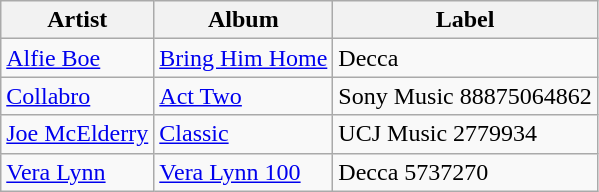<table class="wikitable">
<tr>
<th>Artist</th>
<th>Album</th>
<th>Label</th>
</tr>
<tr>
<td><a href='#'>Alfie Boe</a></td>
<td><a href='#'>Bring Him Home</a></td>
<td>Decca</td>
</tr>
<tr>
<td><a href='#'>Collabro</a></td>
<td><a href='#'>Act Two</a></td>
<td>Sony Music 88875064862</td>
</tr>
<tr>
<td><a href='#'>Joe McElderry</a></td>
<td><a href='#'>Classic</a></td>
<td>UCJ Music 2779934</td>
</tr>
<tr>
<td><a href='#'>Vera Lynn</a></td>
<td><a href='#'>Vera Lynn 100</a></td>
<td>Decca 5737270</td>
</tr>
</table>
